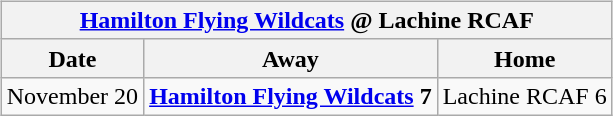<table cellspacing="10">
<tr>
<td valign="top"><br><table class="wikitable">
<tr>
<th colspan="4"><a href='#'>Hamilton Flying Wildcats</a> @ Lachine RCAF</th>
</tr>
<tr>
<th>Date</th>
<th>Away</th>
<th>Home</th>
</tr>
<tr>
<td>November 20</td>
<td><strong><a href='#'>Hamilton Flying Wildcats</a> 7</strong></td>
<td>Lachine RCAF 6</td>
</tr>
</table>
</td>
</tr>
</table>
